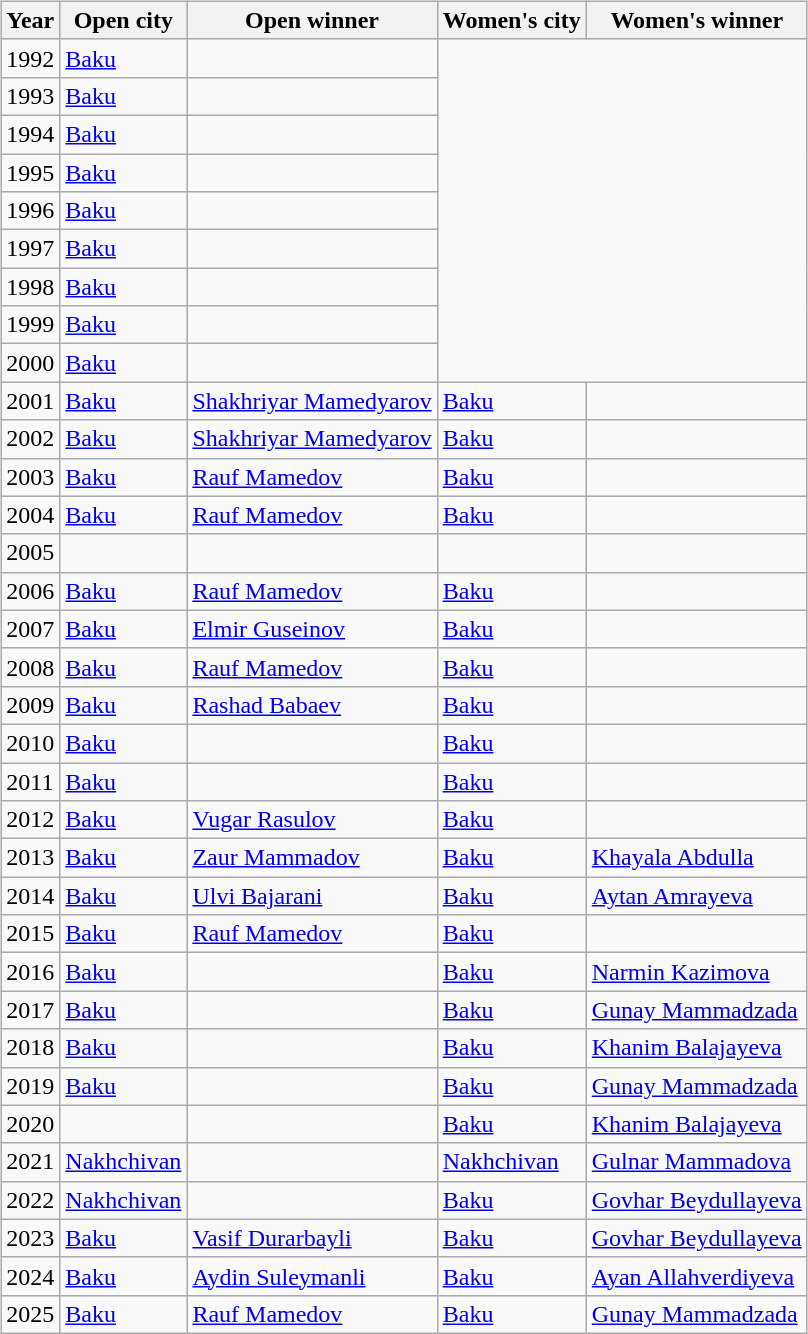<table style="margin: 1em auto 1em auto">
<tr>
<td valign="top"><br><table class="sortable wikitable">
<tr>
<th>Year</th>
<th>Open city</th>
<th>Open winner</th>
<th>Women's city</th>
<th>Women's winner</th>
</tr>
<tr>
<td>1992</td>
<td><a href='#'>Baku</a></td>
<td></td>
</tr>
<tr>
<td>1993</td>
<td><a href='#'>Baku</a></td>
<td></td>
</tr>
<tr>
<td>1994</td>
<td><a href='#'>Baku</a></td>
<td></td>
</tr>
<tr>
<td>1995</td>
<td><a href='#'>Baku</a></td>
<td></td>
</tr>
<tr>
<td>1996</td>
<td><a href='#'>Baku</a></td>
<td></td>
</tr>
<tr>
<td>1997</td>
<td><a href='#'>Baku</a></td>
<td></td>
</tr>
<tr>
<td>1998</td>
<td><a href='#'>Baku</a></td>
<td></td>
</tr>
<tr>
<td>1999</td>
<td><a href='#'>Baku</a></td>
<td></td>
</tr>
<tr>
<td>2000</td>
<td><a href='#'>Baku</a></td>
<td></td>
</tr>
<tr>
<td>2001</td>
<td><a href='#'>Baku</a></td>
<td><a href='#'>Shakhriyar Mamedyarov</a></td>
<td><a href='#'>Baku</a></td>
<td></td>
</tr>
<tr>
<td>2002</td>
<td><a href='#'>Baku</a></td>
<td><a href='#'>Shakhriyar Mamedyarov</a></td>
<td><a href='#'>Baku</a></td>
<td></td>
</tr>
<tr>
<td>2003</td>
<td><a href='#'>Baku</a></td>
<td><a href='#'>Rauf Mamedov</a></td>
<td><a href='#'>Baku</a></td>
<td></td>
</tr>
<tr>
<td>2004</td>
<td><a href='#'>Baku</a></td>
<td><a href='#'>Rauf Mamedov</a></td>
<td><a href='#'>Baku</a></td>
<td></td>
</tr>
<tr>
<td>2005</td>
<td></td>
<td></td>
<td></td>
<td></td>
</tr>
<tr>
<td>2006</td>
<td><a href='#'>Baku</a></td>
<td><a href='#'>Rauf Mamedov</a></td>
<td><a href='#'>Baku</a></td>
<td></td>
</tr>
<tr>
<td>2007</td>
<td><a href='#'>Baku</a></td>
<td><a href='#'>Elmir Guseinov</a></td>
<td><a href='#'>Baku</a></td>
<td></td>
</tr>
<tr>
<td>2008</td>
<td><a href='#'>Baku</a></td>
<td><a href='#'>Rauf Mamedov</a></td>
<td><a href='#'>Baku</a></td>
<td></td>
</tr>
<tr>
<td>2009</td>
<td><a href='#'>Baku</a></td>
<td><a href='#'>Rashad Babaev</a></td>
<td><a href='#'>Baku</a></td>
<td></td>
</tr>
<tr>
<td>2010</td>
<td><a href='#'>Baku</a></td>
<td></td>
<td><a href='#'>Baku</a></td>
<td></td>
</tr>
<tr>
<td>2011</td>
<td><a href='#'>Baku</a></td>
<td></td>
<td><a href='#'>Baku</a></td>
<td></td>
</tr>
<tr>
<td>2012</td>
<td><a href='#'>Baku</a></td>
<td><a href='#'>Vugar Rasulov</a></td>
<td><a href='#'>Baku</a></td>
<td></td>
</tr>
<tr>
<td>2013</td>
<td><a href='#'>Baku</a></td>
<td><a href='#'>Zaur Mammadov</a></td>
<td><a href='#'>Baku</a></td>
<td><a href='#'>Khayala Abdulla</a></td>
</tr>
<tr>
<td>2014</td>
<td><a href='#'>Baku</a></td>
<td><a href='#'>Ulvi Bajarani</a></td>
<td><a href='#'>Baku</a></td>
<td><a href='#'>Aytan Amrayeva</a></td>
</tr>
<tr>
<td>2015</td>
<td><a href='#'>Baku</a></td>
<td><a href='#'>Rauf Mamedov</a></td>
<td><a href='#'>Baku</a></td>
<td></td>
</tr>
<tr>
<td>2016</td>
<td><a href='#'>Baku</a></td>
<td></td>
<td><a href='#'>Baku</a></td>
<td><a href='#'>Narmin Kazimova</a></td>
</tr>
<tr>
<td>2017</td>
<td><a href='#'>Baku</a></td>
<td></td>
<td><a href='#'>Baku</a></td>
<td><a href='#'>Gunay Mammadzada</a></td>
</tr>
<tr>
<td>2018</td>
<td><a href='#'>Baku</a></td>
<td></td>
<td><a href='#'>Baku</a></td>
<td><a href='#'>Khanim Balajayeva</a></td>
</tr>
<tr>
<td>2019</td>
<td><a href='#'>Baku</a></td>
<td></td>
<td><a href='#'>Baku</a></td>
<td><a href='#'>Gunay Mammadzada</a></td>
</tr>
<tr>
<td>2020</td>
<td></td>
<td></td>
<td><a href='#'>Baku</a></td>
<td><a href='#'>Khanim Balajayeva</a></td>
</tr>
<tr>
<td>2021</td>
<td><a href='#'>Nakhchivan</a></td>
<td></td>
<td><a href='#'>Nakhchivan</a></td>
<td><a href='#'>Gulnar Mammadova</a></td>
</tr>
<tr>
<td>2022</td>
<td><a href='#'>Nakhchivan</a></td>
<td></td>
<td><a href='#'>Baku</a></td>
<td><a href='#'>Govhar Beydullayeva</a></td>
</tr>
<tr>
<td>2023</td>
<td><a href='#'>Baku</a></td>
<td><a href='#'>Vasif Durarbayli</a></td>
<td><a href='#'>Baku</a></td>
<td><a href='#'>Govhar Beydullayeva</a></td>
</tr>
<tr>
<td>2024</td>
<td><a href='#'>Baku</a></td>
<td><a href='#'>Aydin Suleymanli</a></td>
<td><a href='#'>Baku</a></td>
<td><a href='#'>Ayan Allahverdiyeva</a></td>
</tr>
<tr>
<td>2025</td>
<td><a href='#'>Baku</a></td>
<td><a href='#'>Rauf Mamedov</a></td>
<td><a href='#'>Baku</a></td>
<td><a href='#'>Gunay Mammadzada</a></td>
</tr>
</table>
</td>
</tr>
</table>
